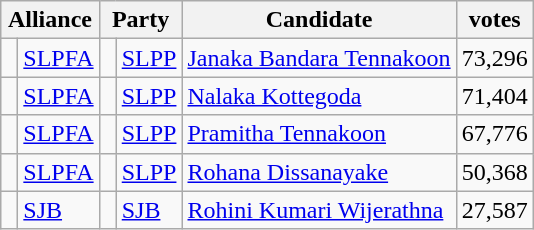<table class="wikitable sortable mw-collapsible">
<tr>
<th colspan="2">Alliance</th>
<th colspan="2">Party</th>
<th>Candidate</th>
<th>votes</th>
</tr>
<tr>
<td bgcolor=> </td>
<td align=left><a href='#'>SLPFA</a></td>
<td bgcolor=> </td>
<td align=left><a href='#'>SLPP</a></td>
<td><a href='#'>Janaka Bandara Tennakoon</a></td>
<td>73,296</td>
</tr>
<tr>
<td bgcolor=> </td>
<td align=left><a href='#'>SLPFA</a></td>
<td bgcolor=> </td>
<td align=left><a href='#'>SLPP</a></td>
<td><a href='#'>Nalaka Kottegoda</a></td>
<td>71,404</td>
</tr>
<tr>
<td bgcolor=> </td>
<td align=left><a href='#'>SLPFA</a></td>
<td bgcolor=> </td>
<td align=left><a href='#'>SLPP</a></td>
<td><a href='#'>Pramitha Tennakoon</a></td>
<td>67,776</td>
</tr>
<tr>
<td bgcolor=> </td>
<td align=left><a href='#'>SLPFA</a></td>
<td bgcolor=> </td>
<td align=left><a href='#'>SLPP</a></td>
<td><a href='#'>Rohana Dissanayake</a></td>
<td>50,368</td>
</tr>
<tr>
<td bgcolor=> </td>
<td align=left><a href='#'>SJB</a></td>
<td bgcolor=> </td>
<td align=left><a href='#'>SJB</a></td>
<td><a href='#'>Rohini Kumari Wijerathna</a></td>
<td>27,587</td>
</tr>
</table>
